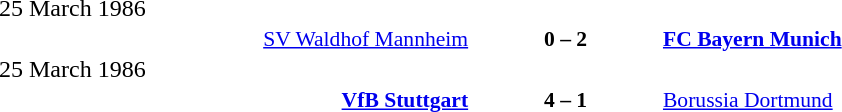<table width=100% cellspacing=1>
<tr>
<th width=25%></th>
<th width=10%></th>
<th width=25%></th>
<th></th>
</tr>
<tr>
<td>25 March 1986</td>
</tr>
<tr style=font-size:90%>
<td align=right><a href='#'>SV Waldhof Mannheim</a></td>
<td align=center><strong>0 – 2</strong></td>
<td><strong><a href='#'>FC Bayern Munich</a></strong></td>
</tr>
<tr>
<td>25 March 1986</td>
</tr>
<tr style=font-size:90%>
<td align=right><strong><a href='#'>VfB Stuttgart</a></strong></td>
<td align=center><strong>4 – 1</strong></td>
<td><a href='#'>Borussia Dortmund</a></td>
</tr>
</table>
